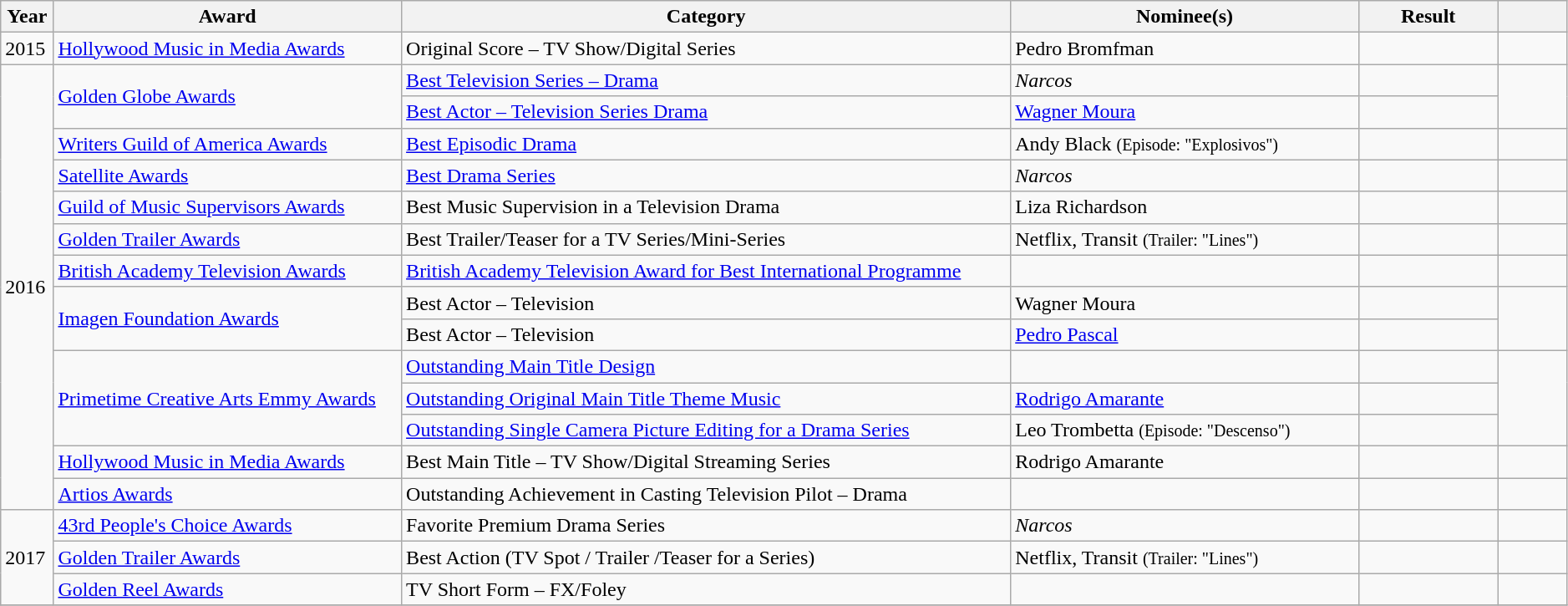<table class="wikitable plainrowheaders" style="width:99%">
<tr>
<th scope="col" style="width:2%;">Year</th>
<th scope="col" style="width:20%;">Award</th>
<th scope="col" style="width:35%;">Category</th>
<th scope="col" style="width:20%;">Nominee(s)</th>
<th scope="col" style="width:8%;">Result</th>
<th scope="col" class="unsortable" style="width:4%;"></th>
</tr>
<tr>
<td>2015</td>
<td><a href='#'>Hollywood Music in Media Awards</a></td>
<td>Original Score – TV Show/Digital Series</td>
<td>Pedro Bromfman</td>
<td></td>
<td></td>
</tr>
<tr>
<td rowspan="14">2016</td>
<td rowspan="2"><a href='#'>Golden Globe Awards</a></td>
<td><a href='#'>Best Television Series – Drama</a></td>
<td><em>Narcos</em></td>
<td></td>
<td rowspan="2"></td>
</tr>
<tr>
<td><a href='#'>Best Actor – Television Series Drama</a></td>
<td><a href='#'>Wagner Moura</a></td>
<td></td>
</tr>
<tr>
<td><a href='#'>Writers Guild of America Awards</a></td>
<td><a href='#'>Best Episodic Drama</a></td>
<td>Andy Black <small>(Episode: "Explosivos")</small></td>
<td></td>
<td></td>
</tr>
<tr>
<td><a href='#'>Satellite Awards</a></td>
<td><a href='#'>Best Drama Series</a></td>
<td><em>Narcos</em></td>
<td></td>
<td></td>
</tr>
<tr>
<td><a href='#'>Guild of Music Supervisors Awards</a></td>
<td>Best Music Supervision in a Television Drama</td>
<td>Liza Richardson</td>
<td></td>
<td></td>
</tr>
<tr>
<td><a href='#'>Golden Trailer Awards</a></td>
<td>Best Trailer/Teaser for a TV Series/Mini-Series</td>
<td>Netflix, Transit <small>(Trailer: "Lines")</small></td>
<td></td>
<td></td>
</tr>
<tr>
<td><a href='#'>British Academy Television Awards</a></td>
<td><a href='#'>British Academy Television Award for Best International Programme</a></td>
<td></td>
<td></td>
<td></td>
</tr>
<tr>
<td rowspan="2"><a href='#'>Imagen Foundation Awards</a></td>
<td>Best Actor – Television</td>
<td>Wagner Moura</td>
<td></td>
<td rowspan="2"></td>
</tr>
<tr>
<td>Best Actor – Television</td>
<td><a href='#'>Pedro Pascal</a></td>
<td></td>
</tr>
<tr>
<td rowspan="3"><a href='#'>Primetime Creative Arts Emmy Awards</a></td>
<td><a href='#'>Outstanding Main Title Design</a></td>
<td></td>
<td></td>
<td rowspan="3"></td>
</tr>
<tr>
<td><a href='#'>Outstanding Original Main Title Theme Music</a></td>
<td><a href='#'>Rodrigo Amarante</a></td>
<td></td>
</tr>
<tr>
<td><a href='#'>Outstanding Single Camera Picture Editing for a Drama Series</a></td>
<td>Leo Trombetta <small>(Episode: "Descenso")</small></td>
<td></td>
</tr>
<tr>
<td><a href='#'>Hollywood Music in Media Awards</a></td>
<td>Best Main Title – TV Show/Digital Streaming Series</td>
<td>Rodrigo Amarante</td>
<td></td>
<td></td>
</tr>
<tr>
<td><a href='#'>Artios Awards</a></td>
<td>Outstanding Achievement in Casting Television Pilot – Drama</td>
<td></td>
<td></td>
<td></td>
</tr>
<tr>
<td rowspan="3">2017</td>
<td><a href='#'>43rd People's Choice Awards</a></td>
<td>Favorite Premium Drama Series</td>
<td><em>Narcos</em></td>
<td></td>
<td></td>
</tr>
<tr>
<td><a href='#'>Golden Trailer Awards</a></td>
<td>Best Action (TV Spot / Trailer /Teaser for a Series)</td>
<td>Netflix, Transit <small>(Trailer: "Lines")</small></td>
<td></td>
<td></td>
</tr>
<tr>
<td><a href='#'>Golden Reel Awards</a></td>
<td>TV Short Form – FX/Foley</td>
<td></td>
<td></td>
<td></td>
</tr>
<tr>
</tr>
</table>
